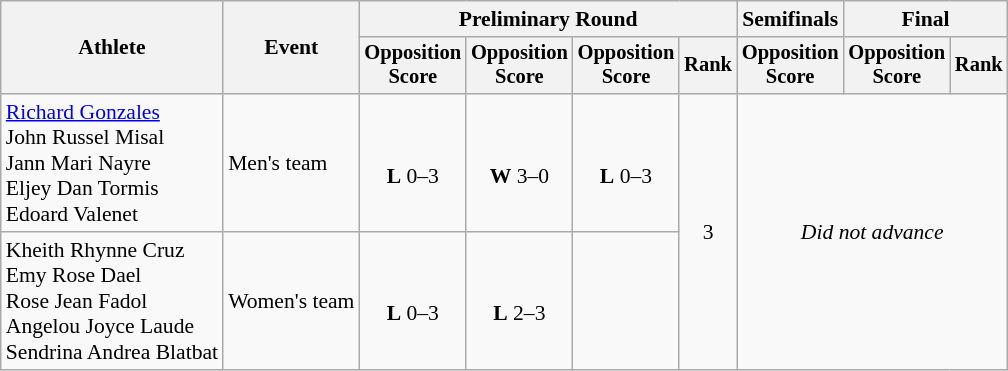<table class="wikitable" style="font-size:90%">
<tr>
<th rowspan=2>Athlete</th>
<th rowspan=2>Event</th>
<th colspan=4>Preliminary Round</th>
<th>Semifinals</th>
<th colspan=2>Final</th>
</tr>
<tr style="font-size:95%">
<th>Opposition<br>Score</th>
<th>Opposition<br>Score</th>
<th>Opposition<br>Score</th>
<th>Rank</th>
<th>Opposition<br>Score</th>
<th>Opposition<br>Score</th>
<th>Rank</th>
</tr>
<tr align=center>
<td align=left><a href='#'>Richard Gonzales</a><br>John Russel Misal<br>Jann Mari Nayre<br>Eljey Dan Tormis<br>Edoard Valenet</td>
<td align=left>Men's team</td>
<td><br><strong>L</strong> 0–3</td>
<td><br><strong>W</strong> 3–0</td>
<td><br><strong>L</strong> 0–3</td>
<td rowspan=2>3</td>
<td colspan=3 rowspan=2><em>Did not advance</em></td>
</tr>
<tr align=center>
<td align=left>Kheith Rhynne Cruz<br>Emy Rose Dael<br>Rose Jean Fadol<br>Angelou Joyce Laude<br>Sendrina Andrea Blatbat</td>
<td align=left>Women's team</td>
<td><br><strong>L</strong> 0–3</td>
<td><br><strong>L</strong> 2–3</td>
<td></td>
</tr>
</table>
